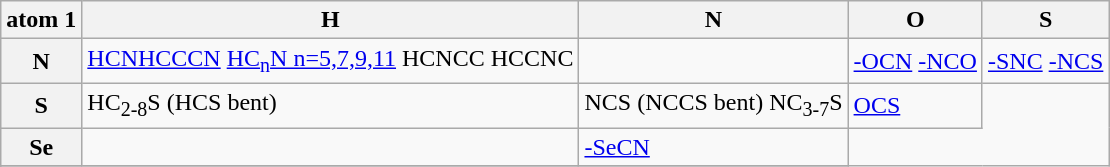<table class="wikitable">
<tr>
<th>atom 1</th>
<th>H</th>
<th>N</th>
<th>O</th>
<th>S</th>
</tr>
<tr>
<th>N</th>
<td><a href='#'>HCN</a><a href='#'>HCCCN</a> <a href='#'>HC<sub>n</sub>N n=5,7,9,11</a> HCNCC HCCNC</td>
<td></td>
<td><a href='#'>-OCN</a> <a href='#'>-NCO</a></td>
<td><a href='#'>-SNC</a> <a href='#'>-NCS</a></td>
</tr>
<tr>
<th>S</th>
<td>HC<sub>2-8</sub>S (HCS bent)</td>
<td>NCS (NCCS bent) NC<sub>3-7</sub>S</td>
<td><a href='#'>OCS</a></td>
</tr>
<tr>
<th>Se</th>
<td></td>
<td><a href='#'>-SeCN</a></td>
</tr>
<tr>
</tr>
<tr>
</tr>
</table>
